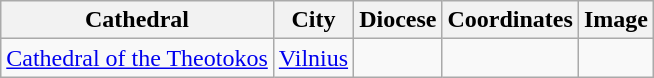<table Class="wikitable">
<tr>
<th>Cathedral</th>
<th>City</th>
<th>Diocese</th>
<th>Coordinates</th>
<th>Image</th>
</tr>
<tr>
<td><a href='#'>Cathedral of the Theotokos</a></td>
<td><a href='#'>Vilnius</a></td>
<td></td>
<td></td>
<td></td>
</tr>
</table>
